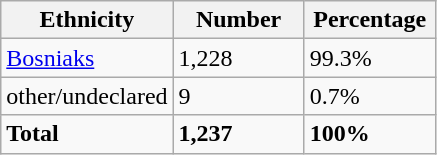<table class="wikitable">
<tr>
<th width="100px">Ethnicity</th>
<th width="80px">Number</th>
<th width="80px">Percentage</th>
</tr>
<tr>
<td><a href='#'>Bosniaks</a></td>
<td>1,228</td>
<td>99.3%</td>
</tr>
<tr>
<td>other/undeclared</td>
<td>9</td>
<td>0.7%</td>
</tr>
<tr>
<td><strong>Total</strong></td>
<td><strong>1,237</strong></td>
<td><strong>100%</strong></td>
</tr>
</table>
